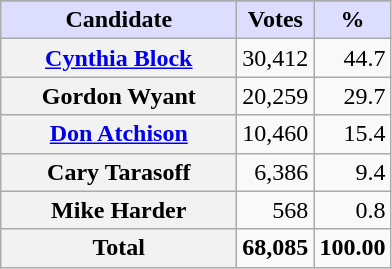<table class="wikitable sortable plainrowheaders">
<tr style="background-color:#00594E">
</tr>
<tr>
<th scope="col" style="background:#ddf; width:150px;">Candidate</th>
<th scope="col" style="background:#ddf;">Votes</th>
<th scope="col" style="background:#ddf;">%</th>
</tr>
<tr>
<th scope="row"><a href='#'>Cynthia Block</a></th>
<td align="right">30,412</td>
<td align="right">44.7</td>
</tr>
<tr>
<th scope="row">Gordon Wyant</th>
<td align="right">20,259</td>
<td align="right">29.7</td>
</tr>
<tr>
<th scope="row"><a href='#'>Don Atchison</a></th>
<td align="right">10,460</td>
<td align="right">15.4</td>
</tr>
<tr>
<th scope="row">Cary Tarasoff</th>
<td align="right">6,386</td>
<td align="right">9.4</td>
</tr>
<tr>
<th scope="row">Mike Harder</th>
<td align="right">568</td>
<td align="right">0.8</td>
</tr>
<tr>
<th scope="row"><strong>Total</strong></th>
<td align="right"><strong>68,085</strong></td>
<td align="right"><strong>100.00</strong></td>
</tr>
</table>
